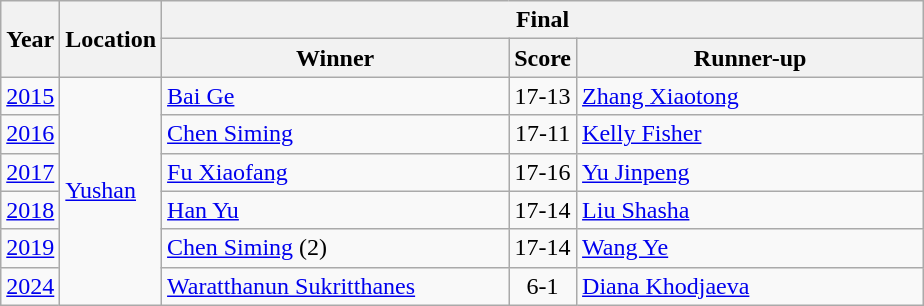<table class="wikitable">
<tr>
<th rowspan="2">Year</th>
<th rowspan="2">Location</th>
<th colspan="3">Final</th>
</tr>
<tr>
<th style="width:14em">Winner</th>
<th>Score</th>
<th style="width:14em">Runner-up</th>
</tr>
<tr>
<td><a href='#'>2015</a></td>
<td rowspan="6"> <a href='#'>Yushan</a></td>
<td> <a href='#'>Bai Ge</a></td>
<td align="center">17-13</td>
<td> <a href='#'>Zhang Xiaotong</a></td>
</tr>
<tr>
<td><a href='#'>2016</a></td>
<td> <a href='#'>Chen Siming</a></td>
<td align="center">17-11</td>
<td> <a href='#'>Kelly Fisher</a></td>
</tr>
<tr>
<td><a href='#'>2017</a></td>
<td> <a href='#'>Fu Xiaofang</a></td>
<td align="center">17-16</td>
<td> <a href='#'>Yu Jinpeng</a></td>
</tr>
<tr>
<td><a href='#'>2018</a></td>
<td> <a href='#'>Han Yu</a></td>
<td align="center">17-14</td>
<td> <a href='#'>Liu Shasha</a></td>
</tr>
<tr>
<td><a href='#'>2019</a></td>
<td> <a href='#'>Chen Siming</a> (2)</td>
<td align="center">17-14</td>
<td> <a href='#'>Wang Ye</a></td>
</tr>
<tr>
<td><a href='#'>2024</a></td>
<td> <a href='#'>Waratthanun Sukritthanes</a></td>
<td align="center">6-1</td>
<td> <a href='#'>Diana Khodjaeva</a></td>
</tr>
</table>
